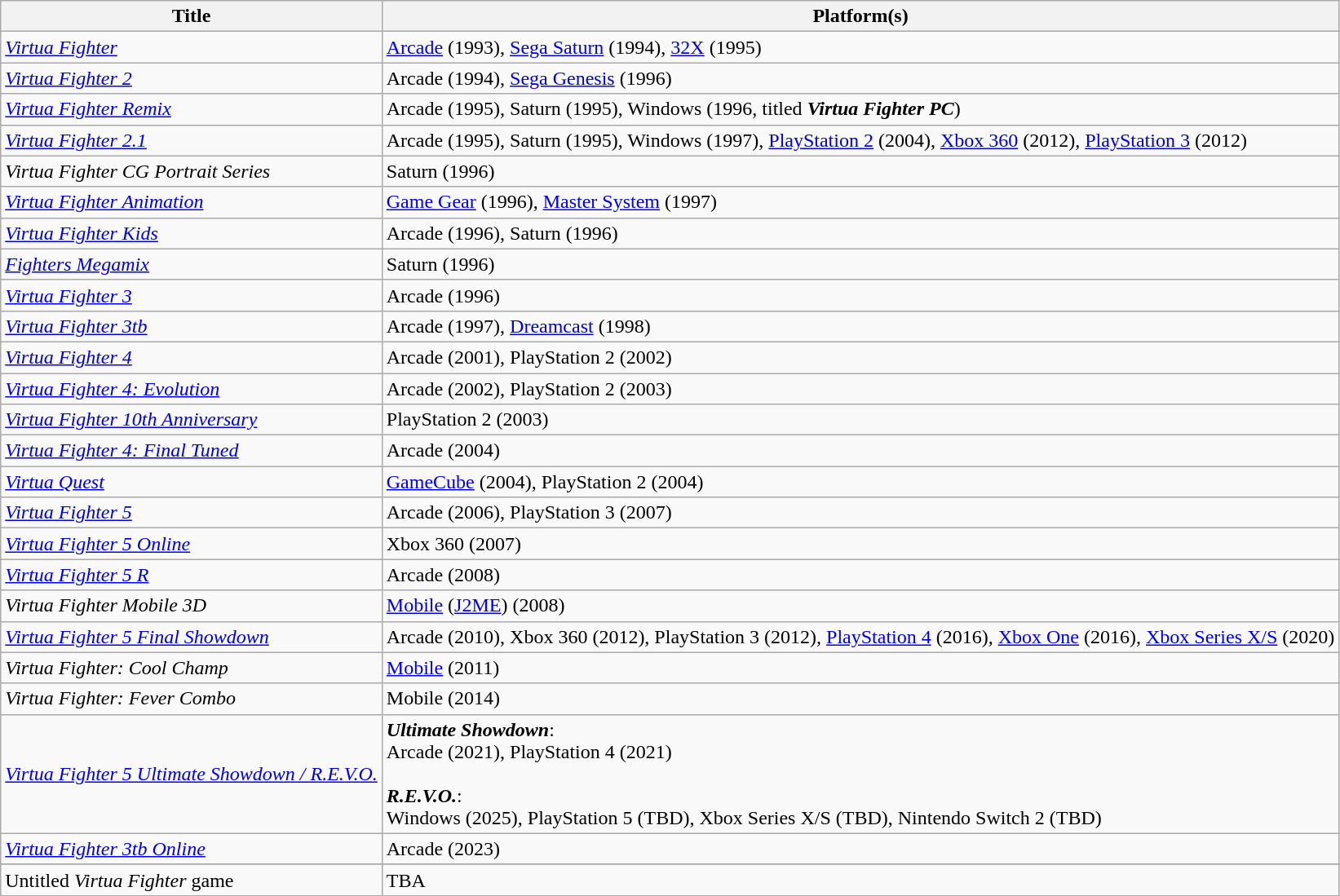<table class="wikitable sortable">
<tr>
<th rowspan="1">Title</th>
<th rowspan="1">Platform(s)</th>
</tr>
<tr>
<td><em><a href='#'>Virtua Fighter</a></em></td>
<td><a href='#'>Arcade</a> (1993), <a href='#'>Sega Saturn</a> (1994), <a href='#'>32X</a> (1995)</td>
</tr>
<tr>
<td><em><a href='#'>Virtua Fighter 2</a></em></td>
<td>Arcade (1994), <a href='#'>Sega Genesis</a> (1996)</td>
</tr>
<tr>
<td><em><a href='#'>Virtua Fighter Remix</a></em></td>
<td>Arcade (1995), Saturn (1995), Windows (1996, titled <strong><em>Virtua Fighter PC</em></strong>)</td>
</tr>
<tr>
<td><em><a href='#'>Virtua Fighter 2.1</a></em></td>
<td>Arcade (1995), Saturn (1995), Windows (1997), <a href='#'>PlayStation 2</a> (2004), <a href='#'>Xbox 360</a> (2012), <a href='#'>PlayStation 3</a> (2012)</td>
</tr>
<tr>
<td><em>Virtua Fighter CG Portrait Series</em></td>
<td>Saturn (1996)</td>
</tr>
<tr>
<td><em><a href='#'>Virtua Fighter Animation</a></em></td>
<td><a href='#'>Game Gear</a> (1996), <a href='#'>Master System</a> (1997)</td>
</tr>
<tr>
<td><em><a href='#'>Virtua Fighter Kids</a></em></td>
<td>Arcade (1996), Saturn (1996)</td>
</tr>
<tr>
<td><em><a href='#'>Fighters Megamix</a></em></td>
<td>Saturn (1996)</td>
</tr>
<tr>
<td><em><a href='#'>Virtua Fighter 3</a></em></td>
<td>Arcade (1996)</td>
</tr>
<tr>
<td><em><a href='#'>Virtua Fighter 3tb</a></em></td>
<td>Arcade (1997), <a href='#'>Dreamcast</a> (1998)</td>
</tr>
<tr>
<td><em><a href='#'>Virtua Fighter 4</a></em></td>
<td>Arcade (2001), PlayStation 2 (2002)</td>
</tr>
<tr>
<td><em><a href='#'>Virtua Fighter 4: Evolution</a></em></td>
<td>Arcade (2002), PlayStation 2 (2003)</td>
</tr>
<tr>
<td><em><a href='#'>Virtua Fighter 10th Anniversary</a></em></td>
<td>PlayStation 2 (2003)</td>
</tr>
<tr>
<td><em><a href='#'>Virtua Fighter 4: Final Tuned</a></em></td>
<td>Arcade (2004)</td>
</tr>
<tr>
<td><em><a href='#'>Virtua Quest</a></em></td>
<td><a href='#'>GameCube</a> (2004), PlayStation 2 (2004)</td>
</tr>
<tr>
<td><em><a href='#'>Virtua Fighter 5</a></em></td>
<td>Arcade (2006), PlayStation 3 (2007)</td>
</tr>
<tr>
<td><em><a href='#'>Virtua Fighter 5 Online</a></em></td>
<td>Xbox 360 (2007)</td>
</tr>
<tr>
<td><em><a href='#'>Virtua Fighter 5 R</a></em></td>
<td>Arcade (2008)</td>
</tr>
<tr>
<td><em>Virtua Fighter Mobile 3D</em></td>
<td><a href='#'>Mobile</a> (<a href='#'>J2ME</a>) (2008)</td>
</tr>
<tr>
<td><em><a href='#'>Virtua Fighter 5 Final Showdown</a></em></td>
<td>Arcade (2010), Xbox 360 (2012), PlayStation 3 (2012), <a href='#'>PlayStation 4</a> (2016), <a href='#'>Xbox One</a> (2016), <a href='#'>Xbox Series X/S</a> (2020)</td>
</tr>
<tr>
<td><em>Virtua Fighter: Cool Champ</em></td>
<td><a href='#'>Mobile</a> (2011)</td>
</tr>
<tr>
<td><em>Virtua Fighter: Fever Combo</em></td>
<td>Mobile (2014)</td>
</tr>
<tr>
<td><em><a href='#'>Virtua Fighter 5 Ultimate Showdown / R.E.V.O.</a></em></td>
<td><strong><em>Ultimate Showdown</em></strong>:<br>Arcade (2021), PlayStation 4 (2021)<br><br><strong><em>R.E.V.O.</em></strong>:<br>Windows (2025), PlayStation 5 (TBD), Xbox Series X/S (TBD), Nintendo Switch 2 (TBD)</td>
</tr>
<tr>
<td><em><a href='#'>Virtua Fighter 3tb Online</a></em></td>
<td>Arcade (2023)</td>
</tr>
<tr>
</tr>
<tr>
<td>Untitled <em>Virtua Fighter</em> game</td>
<td>TBA</td>
</tr>
</table>
